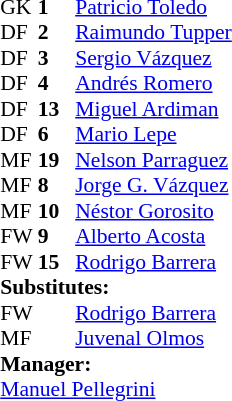<table style="font-size:90%; margin:0.2em auto;" cellspacing="0" cellpadding="0">
<tr>
<th width="25"></th>
<th width="25"></th>
</tr>
<tr>
<td>GK</td>
<td><strong>1</strong></td>
<td> <a href='#'>Patricio Toledo</a></td>
</tr>
<tr>
<td>DF</td>
<td><strong>2</strong></td>
<td> <a href='#'>Raimundo Tupper</a></td>
</tr>
<tr>
<td>DF</td>
<td><strong>3</strong></td>
<td> <a href='#'>Sergio Vázquez</a></td>
</tr>
<tr>
<td>DF</td>
<td><strong>4</strong></td>
<td> <a href='#'>Andrés Romero</a></td>
</tr>
<tr>
<td>DF</td>
<td><strong>13</strong></td>
<td> <a href='#'>Miguel Ardiman</a></td>
</tr>
<tr>
<td>DF</td>
<td><strong>6</strong></td>
<td> <a href='#'>Mario Lepe</a></td>
</tr>
<tr>
<td>MF</td>
<td><strong>19</strong></td>
<td> <a href='#'>Nelson Parraguez</a></td>
</tr>
<tr>
<td>MF</td>
<td><strong>8</strong></td>
<td> <a href='#'>Jorge G. Vázquez</a></td>
</tr>
<tr>
<td>MF</td>
<td><strong>10</strong></td>
<td> <a href='#'>Néstor Gorosito</a></td>
</tr>
<tr>
<td>FW</td>
<td><strong>9</strong></td>
<td> <a href='#'>Alberto Acosta</a></td>
</tr>
<tr>
<td>FW</td>
<td><strong>15</strong></td>
<td> <a href='#'>Rodrigo Barrera</a></td>
</tr>
<tr>
<td colspan=3><strong>Substitutes:</strong></td>
</tr>
<tr>
<td>FW</td>
<td></td>
<td> <a href='#'>Rodrigo Barrera</a></td>
<td></td>
<td></td>
</tr>
<tr>
<td>MF</td>
<td></td>
<td> <a href='#'>Juvenal Olmos</a></td>
<td></td>
<td></td>
</tr>
<tr>
<td colspan=3><strong>Manager:</strong></td>
</tr>
<tr>
<td colspan=4> <a href='#'>Manuel Pellegrini</a></td>
</tr>
</table>
